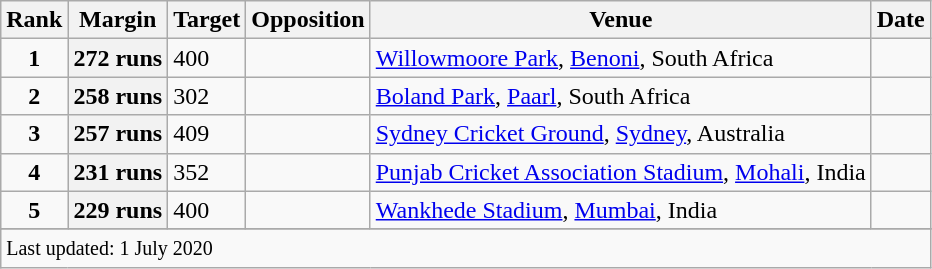<table class="wikitable plainrowheaders sortable">
<tr>
<th scope=col>Rank</th>
<th scope=col>Margin</th>
<th scope=col>Target</th>
<th scope=col>Opposition</th>
<th scope=col>Venue</th>
<th scope=col>Date</th>
</tr>
<tr>
<td align=center><strong>1</strong></td>
<th scope=row style=text-align:center;>272 runs</th>
<td>400</td>
<td></td>
<td><a href='#'>Willowmoore Park</a>, <a href='#'>Benoni</a>, South Africa</td>
<td></td>
</tr>
<tr>
<td align=center><strong>2</strong></td>
<th scope=row style=text-align:center;>258 runs</th>
<td>302</td>
<td></td>
<td><a href='#'>Boland Park</a>, <a href='#'>Paarl</a>, South Africa</td>
<td></td>
</tr>
<tr>
<td align=center><strong>3</strong></td>
<th scope=row style=text-align:center;>257 runs</th>
<td>409</td>
<td></td>
<td><a href='#'>Sydney Cricket Ground</a>, <a href='#'>Sydney</a>, Australia</td>
<td> </td>
</tr>
<tr>
<td align=center><strong>4</strong></td>
<th scope=row style=text-align:center;>231 runs</th>
<td>352</td>
<td></td>
<td><a href='#'>Punjab Cricket Association Stadium</a>, <a href='#'>Mohali</a>, India</td>
<td> </td>
</tr>
<tr>
<td align=center><strong>5</strong></td>
<th scope=row style=text-align:center;>229 runs</th>
<td>400</td>
<td></td>
<td><a href='#'>Wankhede Stadium</a>, <a href='#'>Mumbai</a>, India</td>
<td> </td>
</tr>
<tr>
</tr>
<tr class=sortbottom>
<td colspan=6><small>Last updated: 1 July 2020</small></td>
</tr>
</table>
